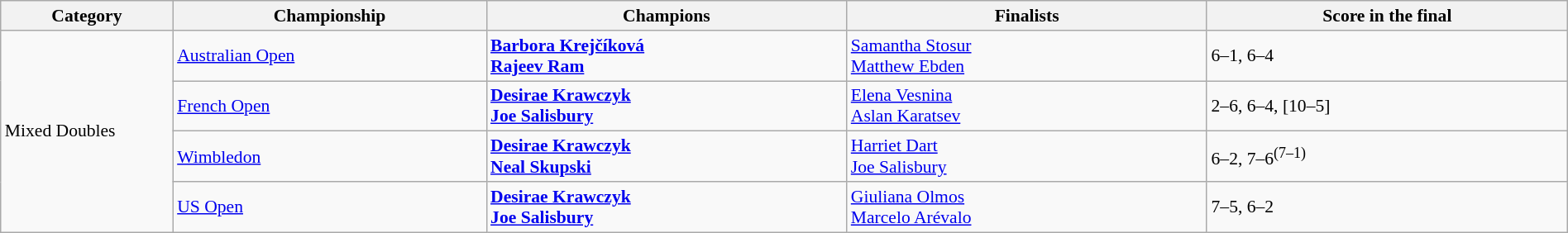<table class="wikitable" style="font-size:90%;" width=100%>
<tr>
<th style="width: 11%;">Category</th>
<th style="width: 20%;">Championship</th>
<th style="width: 23%;">Champions</th>
<th style="width: 23%;">Finalists</th>
<th style="width: 23%;">Score in the final</th>
</tr>
<tr>
<td rowspan="4">Mixed Doubles</td>
<td><a href='#'>Australian Open</a></td>
<td> <strong><a href='#'>Barbora Krejčíková</a></strong><br> <strong><a href='#'>Rajeev Ram</a></strong></td>
<td> <a href='#'>Samantha Stosur</a><br> <a href='#'>Matthew Ebden</a></td>
<td>6–1, 6–4</td>
</tr>
<tr>
<td><a href='#'>French Open</a></td>
<td><strong> <a href='#'>Desirae Krawczyk</a></strong><br> <strong><a href='#'>Joe Salisbury</a></strong></td>
<td> <a href='#'>Elena Vesnina</a><br> <a href='#'>Aslan Karatsev</a></td>
<td>2–6, 6–4, [10–5]</td>
</tr>
<tr>
<td><a href='#'>Wimbledon</a></td>
<td> <strong><a href='#'>Desirae Krawczyk</a></strong><br> <strong><a href='#'>Neal Skupski</a></strong></td>
<td> <a href='#'>Harriet Dart</a><br> <a href='#'>Joe Salisbury</a></td>
<td>6–2, 7–6<sup>(7–1)</sup></td>
</tr>
<tr>
<td><a href='#'>US Open</a></td>
<td> <strong><a href='#'>Desirae Krawczyk</a></strong><br> <strong><a href='#'>Joe Salisbury</a></strong></td>
<td> <a href='#'>Giuliana Olmos</a><br> <a href='#'>Marcelo Arévalo</a></td>
<td>7–5, 6–2</td>
</tr>
</table>
